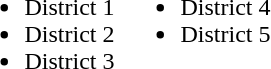<table border="0">
<tr>
<td valign="top"><br><ul><li>District 1</li><li>District 2</li><li>District 3</li></ul></td>
<td valign="top"><br><ul><li>District 4</li><li>District 5</li></ul></td>
</tr>
</table>
